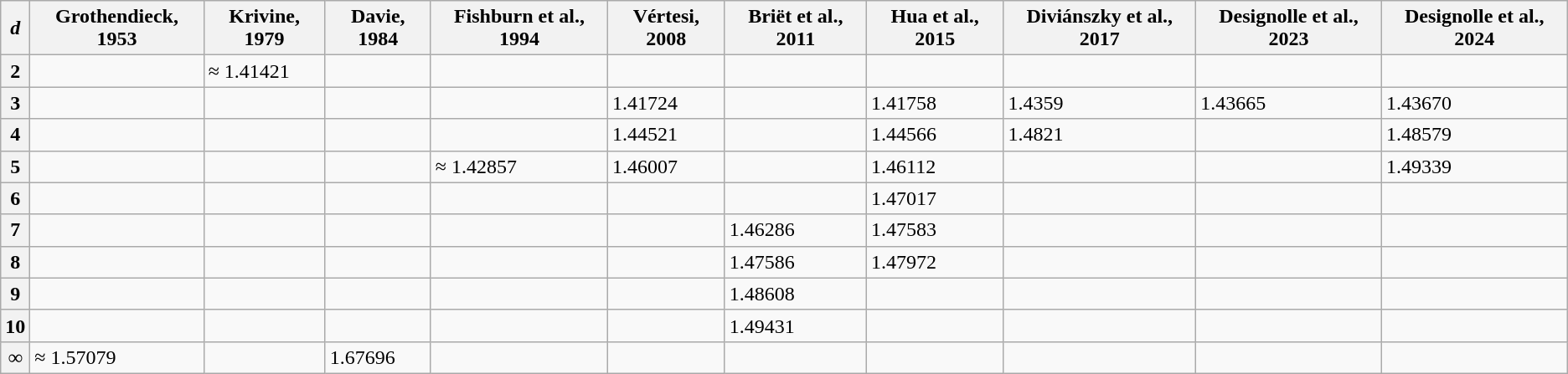<table class="wikitable">
<tr>
<th><em>d</em></th>
<th>Grothendieck, 1953</th>
<th>Krivine, 1979</th>
<th>Davie, 1984</th>
<th>Fishburn et al., 1994</th>
<th>Vértesi, 2008</th>
<th>Briët et al., 2011</th>
<th>Hua et al., 2015</th>
<th>Diviánszky et al., 2017</th>
<th>Designolle et al., 2023 </th>
<th>Designolle et al., 2024 </th>
</tr>
<tr>
<th>2</th>
<td></td>
<td> ≈ 1.41421</td>
<td></td>
<td></td>
<td></td>
<td></td>
<td></td>
<td></td>
<td></td>
<td></td>
</tr>
<tr>
<th>3</th>
<td></td>
<td></td>
<td></td>
<td></td>
<td>1.41724</td>
<td></td>
<td>1.41758</td>
<td>1.4359</td>
<td>1.43665</td>
<td>1.43670</td>
</tr>
<tr>
<th>4</th>
<td></td>
<td></td>
<td></td>
<td></td>
<td>1.44521</td>
<td></td>
<td>1.44566</td>
<td>1.4821</td>
<td></td>
<td>1.48579</td>
</tr>
<tr>
<th>5</th>
<td></td>
<td></td>
<td></td>
<td> ≈ 1.42857</td>
<td>1.46007</td>
<td></td>
<td>1.46112</td>
<td></td>
<td></td>
<td>1.49339</td>
</tr>
<tr>
<th>6</th>
<td></td>
<td></td>
<td></td>
<td></td>
<td></td>
<td></td>
<td>1.47017</td>
<td></td>
<td></td>
<td></td>
</tr>
<tr>
<th>7</th>
<td></td>
<td></td>
<td></td>
<td></td>
<td></td>
<td>1.46286</td>
<td>1.47583</td>
<td></td>
<td></td>
<td></td>
</tr>
<tr>
<th>8</th>
<td></td>
<td></td>
<td></td>
<td></td>
<td></td>
<td>1.47586</td>
<td>1.47972</td>
<td></td>
<td></td>
<td></td>
</tr>
<tr>
<th>9</th>
<td></td>
<td></td>
<td></td>
<td></td>
<td></td>
<td>1.48608</td>
<td></td>
<td></td>
<td></td>
<td></td>
</tr>
<tr>
<th>10</th>
<td></td>
<td></td>
<td></td>
<td></td>
<td></td>
<td>1.49431</td>
<td></td>
<td></td>
<td></td>
<td></td>
</tr>
<tr>
<th>∞</th>
<td> ≈ 1.57079</td>
<td></td>
<td>1.67696</td>
<td></td>
<td></td>
<td></td>
<td></td>
<td></td>
<td></td>
</tr>
</table>
